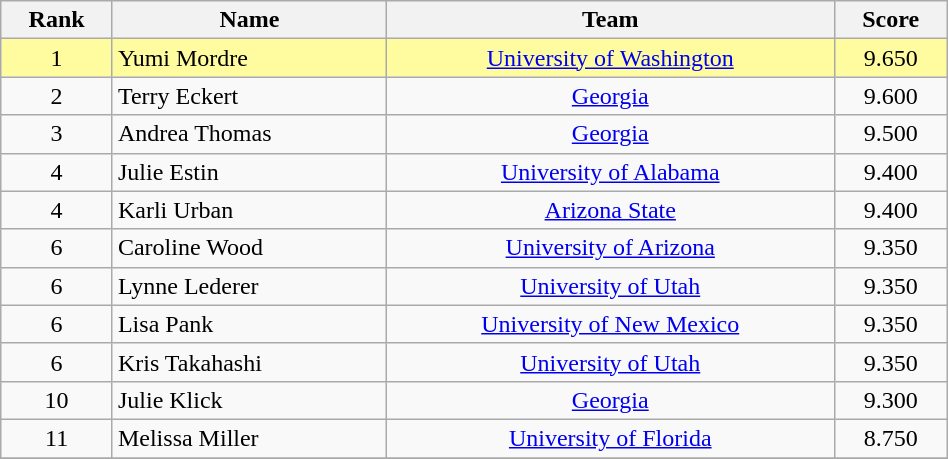<table class="sortable wikitable" style="text-align:center" width=50%>
<tr>
<th>Rank</th>
<th>Name</th>
<th>Team</th>
<th>Score</th>
</tr>
<tr bgcolor=fffca>
<td>1</td>
<td align="left">Yumi Mordre</td>
<td><a href='#'>University of Washington</a></td>
<td>9.650</td>
</tr>
<tr>
<td>2</td>
<td align="left">Terry Eckert</td>
<td><a href='#'>Georgia</a></td>
<td>9.600</td>
</tr>
<tr>
<td>3</td>
<td align="left">Andrea Thomas</td>
<td><a href='#'>Georgia</a></td>
<td>9.500</td>
</tr>
<tr>
<td>4</td>
<td align="left">Julie Estin</td>
<td><a href='#'>University of Alabama</a></td>
<td>9.400</td>
</tr>
<tr>
<td>4</td>
<td align="left">Karli Urban</td>
<td><a href='#'>Arizona State</a></td>
<td>9.400</td>
</tr>
<tr>
<td>6</td>
<td align="left">Caroline Wood</td>
<td><a href='#'>University of Arizona</a></td>
<td>9.350</td>
</tr>
<tr>
<td>6</td>
<td align="left">Lynne Lederer</td>
<td><a href='#'>University of Utah</a></td>
<td>9.350</td>
</tr>
<tr>
<td>6</td>
<td align="left">Lisa Pank</td>
<td><a href='#'>University of New Mexico</a></td>
<td>9.350</td>
</tr>
<tr>
<td>6</td>
<td align="left">Kris Takahashi</td>
<td><a href='#'>University of Utah</a></td>
<td>9.350</td>
</tr>
<tr>
<td>10</td>
<td align="left">Julie Klick</td>
<td><a href='#'>Georgia</a></td>
<td>9.300</td>
</tr>
<tr>
<td>11</td>
<td align="left">Melissa Miller</td>
<td><a href='#'>University of Florida</a></td>
<td>8.750</td>
</tr>
<tr>
</tr>
</table>
